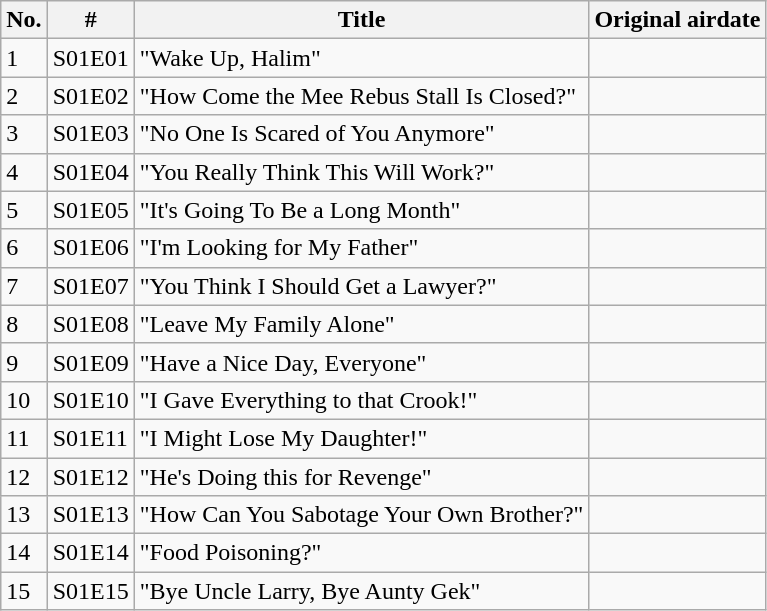<table class="wikitable">
<tr>
<th>No.</th>
<th>#</th>
<th>Title</th>
<th>Original airdate</th>
</tr>
<tr>
<td>1</td>
<td>S01E01</td>
<td>"Wake Up, Halim"</td>
<td></td>
</tr>
<tr>
<td>2</td>
<td>S01E02</td>
<td>"How Come the Mee Rebus Stall Is Closed?"</td>
<td></td>
</tr>
<tr>
<td>3</td>
<td>S01E03</td>
<td>"No One Is Scared of You Anymore"</td>
<td></td>
</tr>
<tr>
<td>4</td>
<td>S01E04</td>
<td>"You Really Think This Will Work?"</td>
<td></td>
</tr>
<tr>
<td>5</td>
<td>S01E05</td>
<td>"It's Going To Be a Long Month"</td>
<td></td>
</tr>
<tr>
<td>6</td>
<td>S01E06</td>
<td>"I'm Looking for My Father"</td>
<td></td>
</tr>
<tr>
<td>7</td>
<td>S01E07</td>
<td>"You Think I Should Get a Lawyer?"</td>
<td></td>
</tr>
<tr>
<td>8</td>
<td>S01E08</td>
<td>"Leave My Family Alone"</td>
<td></td>
</tr>
<tr>
<td>9</td>
<td>S01E09</td>
<td>"Have a Nice Day, Everyone"</td>
<td></td>
</tr>
<tr>
<td>10</td>
<td>S01E10</td>
<td>"I Gave Everything to that Crook!"</td>
<td></td>
</tr>
<tr>
<td>11</td>
<td>S01E11</td>
<td>"I Might Lose My Daughter!"</td>
<td></td>
</tr>
<tr>
<td>12</td>
<td>S01E12</td>
<td>"He's Doing this for Revenge"</td>
<td></td>
</tr>
<tr>
<td>13</td>
<td>S01E13</td>
<td>"How Can You Sabotage Your Own Brother?"</td>
<td></td>
</tr>
<tr>
<td>14</td>
<td>S01E14</td>
<td>"Food Poisoning?"</td>
<td></td>
</tr>
<tr>
<td>15</td>
<td>S01E15</td>
<td>"Bye Uncle Larry, Bye Aunty Gek"</td>
<td></td>
</tr>
</table>
